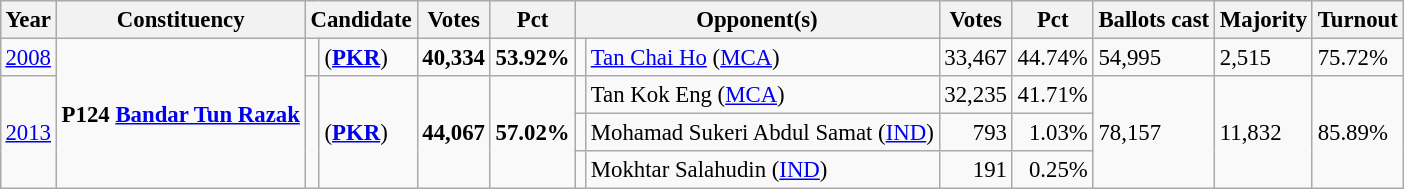<table class="wikitable" style="margin:0.5em ; font-size:95%">
<tr>
<th>Year</th>
<th>Constituency</th>
<th colspan=2>Candidate</th>
<th>Votes</th>
<th>Pct</th>
<th colspan=2>Opponent(s)</th>
<th>Votes</th>
<th>Pct</th>
<th>Ballots cast</th>
<th>Majority</th>
<th>Turnout</th>
</tr>
<tr>
<td><a href='#'>2008</a></td>
<td rowspan=4><strong>P124 <a href='#'>Bandar Tun Razak</a></strong></td>
<td></td>
<td> (<a href='#'><strong>PKR</strong></a>)</td>
<td align="right"><strong>40,334</strong></td>
<td><strong>53.92%</strong></td>
<td></td>
<td><a href='#'>Tan Chai Ho</a> (<a href='#'>MCA</a>)</td>
<td align="right">33,467</td>
<td>44.74%</td>
<td>54,995</td>
<td>2,515</td>
<td>75.72%</td>
</tr>
<tr>
<td rowspan=4><a href='#'>2013</a></td>
<td rowspan=3 ></td>
<td rowspan=3> (<a href='#'><strong>PKR</strong></a>)</td>
<td rowspan=3 align=right><strong>44,067</strong></td>
<td rowspan=3><strong>57.02%</strong></td>
<td></td>
<td>Tan Kok Eng (<a href='#'>MCA</a>)</td>
<td align=right>32,235</td>
<td>41.71%</td>
<td rowspan=3>78,157</td>
<td rowspan=3>11,832</td>
<td rowspan=3>85.89%</td>
</tr>
<tr>
<td></td>
<td>Mohamad Sukeri Abdul Samat (<a href='#'>IND</a>)</td>
<td align=right>793</td>
<td align=right>1.03%</td>
</tr>
<tr>
<td></td>
<td>Mokhtar Salahudin (<a href='#'>IND</a>)</td>
<td align=right>191</td>
<td align=right>0.25%</td>
</tr>
</table>
